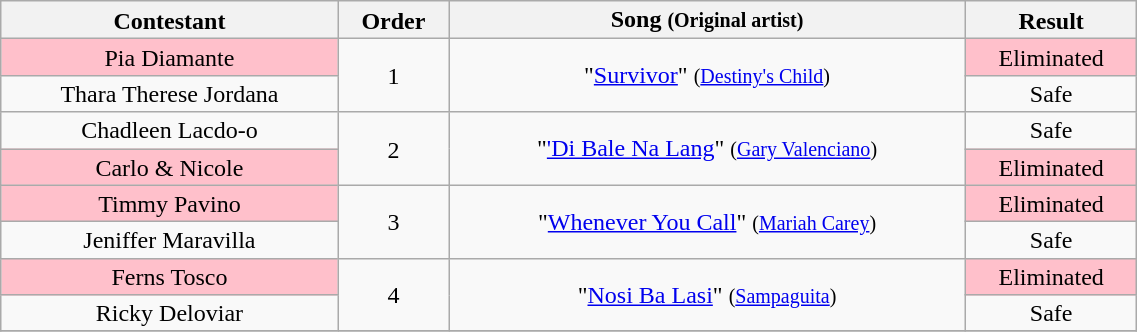<table class="wikitable" style="text-align:center; font-size:100%; line-height:17px;"  width="60%">
<tr>
<th>Contestant</th>
<th>Order</th>
<th>Song <small>(Original artist)</small></th>
<th>Result</th>
</tr>
<tr>
<td style="background:pink;">Pia Diamante</td>
<td rowspan="2">1</td>
<td rowspan="2">"<a href='#'>Survivor</a>" <small>(<a href='#'>Destiny's Child</a>)</small></td>
<td style="background:pink;">Eliminated</td>
</tr>
<tr>
<td>Thara Therese Jordana</td>
<td>Safe</td>
</tr>
<tr>
<td>Chadleen Lacdo-o</td>
<td rowspan="2">2</td>
<td rowspan="2">"<a href='#'>'Di Bale Na Lang</a>" <small>(<a href='#'>Gary Valenciano</a>)</small></td>
<td>Safe</td>
</tr>
<tr style="background:pink;">
<td>Carlo & Nicole</td>
<td>Eliminated</td>
</tr>
<tr>
<td style="background:pink;">Timmy Pavino</td>
<td rowspan="2">3</td>
<td rowspan="2">"<a href='#'>Whenever You Call</a>" <small>(<a href='#'>Mariah Carey</a>)</small></td>
<td style="background:pink;">Eliminated</td>
</tr>
<tr>
<td>Jeniffer Maravilla</td>
<td>Safe</td>
</tr>
<tr>
<td style="background:pink;">Ferns Tosco</td>
<td rowspan="2">4</td>
<td rowspan="2">"<a href='#'>Nosi Ba Lasi</a>" <small>(<a href='#'>Sampaguita</a>)</small></td>
<td style="background:pink;">Eliminated</td>
</tr>
<tr>
<td>Ricky Deloviar</td>
<td>Safe</td>
</tr>
<tr>
</tr>
</table>
